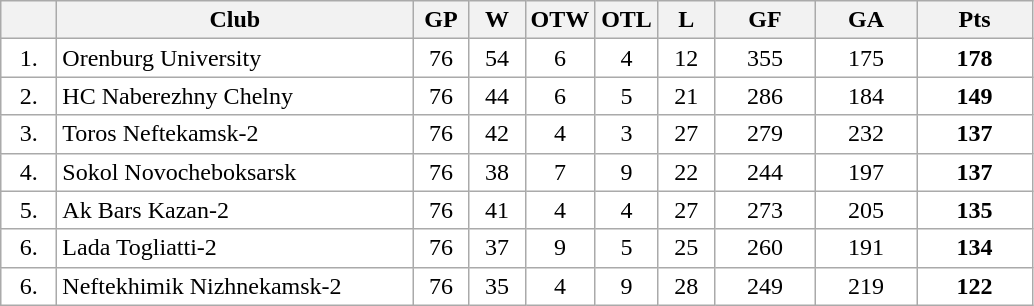<table class="wikitable">
<tr>
<th width="30"></th>
<th width="230">Club</th>
<th width="30">GP</th>
<th width="30">W</th>
<th width="35">OTW</th>
<th width="35">OTL</th>
<th width="30">L</th>
<th width="60">GF</th>
<th width="60">GA</th>
<th width="70">Pts</th>
</tr>
<tr bgcolor="#FFFFFF" align="center">
<td>1.</td>
<td align="left">Orenburg University</td>
<td>76</td>
<td>54</td>
<td>6</td>
<td>4</td>
<td>12</td>
<td>355</td>
<td>175</td>
<td><strong>178</strong></td>
</tr>
<tr bgcolor="#FFFFFF" align="center">
<td>2.</td>
<td align="left">HC Naberezhny Chelny</td>
<td>76</td>
<td>44</td>
<td>6</td>
<td>5</td>
<td>21</td>
<td>286</td>
<td>184</td>
<td><strong>149</strong></td>
</tr>
<tr bgcolor="#FFFFFF" align="center">
<td>3.</td>
<td align="left">Toros Neftekamsk-2</td>
<td>76</td>
<td>42</td>
<td>4</td>
<td>3</td>
<td>27</td>
<td>279</td>
<td>232</td>
<td><strong>137</strong></td>
</tr>
<tr bgcolor="#FFFFFF" align="center">
<td>4.</td>
<td align="left">Sokol Novocheboksarsk</td>
<td>76</td>
<td>38</td>
<td>7</td>
<td>9</td>
<td>22</td>
<td>244</td>
<td>197</td>
<td><strong>137</strong></td>
</tr>
<tr bgcolor="#FFFFFF" align="center">
<td>5.</td>
<td align="left">Ak Bars Kazan-2</td>
<td>76</td>
<td>41</td>
<td>4</td>
<td>4</td>
<td>27</td>
<td>273</td>
<td>205</td>
<td><strong>135</strong></td>
</tr>
<tr bgcolor="#FFFFFF" align="center">
<td>6.</td>
<td align="left">Lada Togliatti-2</td>
<td>76</td>
<td>37</td>
<td>9</td>
<td>5</td>
<td>25</td>
<td>260</td>
<td>191</td>
<td><strong>134</strong></td>
</tr>
<tr bgcolor="#FFFFFF" align="center">
<td>6.</td>
<td align="left">Neftekhimik Nizhnekamsk-2</td>
<td>76</td>
<td>35</td>
<td>4</td>
<td>9</td>
<td>28</td>
<td>249</td>
<td>219</td>
<td><strong>122</strong></td>
</tr>
</table>
